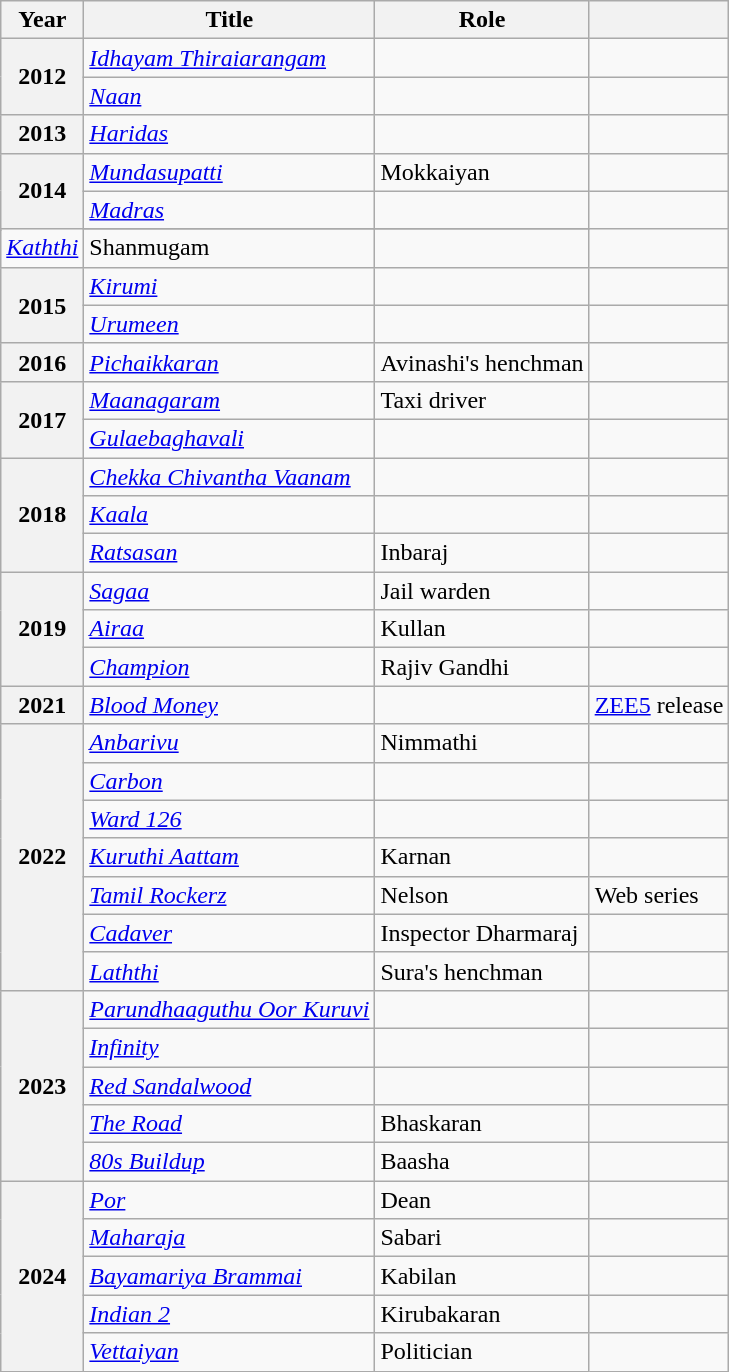<table class="wikitable plainrowheaders sortable">
<tr>
<th>Year</th>
<th>Title</th>
<th>Role</th>
<th></th>
</tr>
<tr>
<th scope="row" rowspan="2">2012</th>
<td><em><a href='#'>Idhayam Thiraiarangam</a></em></td>
<td></td>
<td></td>
</tr>
<tr>
<td><em><a href='#'>Naan</a></em></td>
<td></td>
<td></td>
</tr>
<tr>
<th scope="row">2013</th>
<td><em><a href='#'>Haridas</a></em></td>
<td></td>
<td></td>
</tr>
<tr>
<th scope="row" rowspan="3">2014</th>
<td><em><a href='#'>Mundasupatti</a></em></td>
<td>Mokkaiyan</td>
<td></td>
</tr>
<tr>
<td><em><a href='#'>Madras</a></em></td>
<td></td>
<td></td>
</tr>
<tr>
</tr>
<tr>
<td><em><a href='#'>Kaththi</a></em></td>
<td>Shanmugam</td>
<td></td>
</tr>
<tr>
<th scope="row" rowspan="2">2015</th>
<td><em><a href='#'>Kirumi</a></em></td>
<td></td>
<td></td>
</tr>
<tr>
<td><em><a href='#'>Urumeen</a></em></td>
<td></td>
<td></td>
</tr>
<tr>
<th scope="row" rowspan="1">2016</th>
<td><em><a href='#'>Pichaikkaran</a></em></td>
<td>Avinashi's henchman</td>
<td></td>
</tr>
<tr>
<th scope="row" rowspan="2">2017</th>
<td><em><a href='#'>Maanagaram</a></em></td>
<td>Taxi driver</td>
<td></td>
</tr>
<tr>
<td><em><a href='#'>Gulaebaghavali</a></em></td>
<td></td>
<td></td>
</tr>
<tr>
<th scope="row" rowspan="3">2018</th>
<td><em><a href='#'>Chekka Chivantha Vaanam</a></em></td>
<td></td>
<td></td>
</tr>
<tr>
<td><em><a href='#'>Kaala</a></em></td>
<td></td>
<td></td>
</tr>
<tr>
<td><em><a href='#'>Ratsasan</a></em></td>
<td>Inbaraj</td>
<td></td>
</tr>
<tr>
<th scope="row" rowspan="3">2019</th>
<td><em><a href='#'>Sagaa</a></em></td>
<td>Jail warden</td>
<td></td>
</tr>
<tr>
<td><em><a href='#'>Airaa</a></em></td>
<td>Kullan</td>
<td></td>
</tr>
<tr>
<td><em><a href='#'>Champion</a></em></td>
<td>Rajiv Gandhi</td>
<td></td>
</tr>
<tr>
<th scope="row">2021</th>
<td><em><a href='#'>Blood Money</a></em></td>
<td></td>
<td><a href='#'>ZEE5</a> release</td>
</tr>
<tr>
<th scope="row" rowspan="7">2022</th>
<td><em><a href='#'>Anbarivu</a></em></td>
<td>Nimmathi</td>
<td></td>
</tr>
<tr>
<td><em><a href='#'>Carbon</a></em></td>
<td></td>
<td></td>
</tr>
<tr>
<td><em><a href='#'>Ward 126</a></em></td>
<td></td>
<td></td>
</tr>
<tr>
<td><em><a href='#'>Kuruthi Aattam</a></em></td>
<td>Karnan</td>
<td></td>
</tr>
<tr>
<td><em><a href='#'>Tamil Rockerz</a></em></td>
<td>Nelson</td>
<td>Web series</td>
</tr>
<tr>
<td><em><a href='#'>Cadaver</a></em></td>
<td>Inspector Dharmaraj</td>
<td></td>
</tr>
<tr>
<td><em><a href='#'>Laththi</a></em></td>
<td>Sura's henchman</td>
<td></td>
</tr>
<tr>
<th scope="row" rowspan="5">2023</th>
<td><em><a href='#'>Parundhaaguthu Oor Kuruvi</a></em></td>
<td></td>
<td></td>
</tr>
<tr>
<td><em><a href='#'>Infinity</a></em></td>
<td></td>
<td></td>
</tr>
<tr>
<td><em><a href='#'>Red Sandalwood</a></em></td>
<td></td>
<td></td>
</tr>
<tr>
<td><em><a href='#'>The Road</a></em></td>
<td>Bhaskaran</td>
<td></td>
</tr>
<tr>
<td><em><a href='#'>80s Buildup</a></em></td>
<td>Baasha</td>
<td></td>
</tr>
<tr>
<th scope="row" rowspan="5">2024</th>
<td><em><a href='#'>Por</a></em></td>
<td>Dean</td>
<td></td>
</tr>
<tr>
<td><em><a href='#'>Maharaja</a></em></td>
<td>Sabari</td>
<td></td>
</tr>
<tr>
<td><em><a href='#'>Bayamariya Brammai</a></em></td>
<td>Kabilan</td>
<td></td>
</tr>
<tr>
<td><em><a href='#'>Indian 2</a></em></td>
<td>Kirubakaran</td>
<td></td>
</tr>
<tr>
<td><em><a href='#'>Vettaiyan</a></em></td>
<td>Politician</td>
<td></td>
</tr>
</table>
